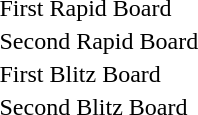<table>
<tr>
<td>First Rapid Board</td>
<td></td>
<td></td>
<td></td>
</tr>
<tr>
<td>Second Rapid Board</td>
<td></td>
<td></td>
<td></td>
</tr>
<tr>
<td>First Blitz Board</td>
<td></td>
<td></td>
<td></td>
</tr>
<tr>
<td>Second Blitz Board</td>
<td></td>
<td></td>
<td></td>
</tr>
</table>
